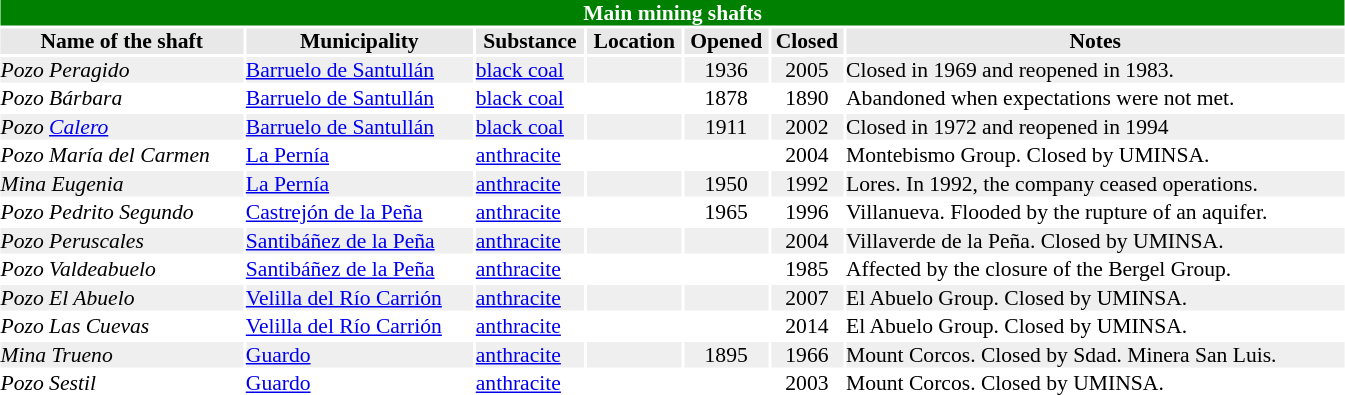<table class="toc" width="900px" cellspacing="2" cellpadding="0" style="float:center; margin: 0.5em 0.5em 0.5em 1em; padding: 0.5e text-align:left;clear:all; margin-left:3px; font-size:90%">
<tr>
<td colspan="7" bgcolor="green" align="center" style="background:#black; color:white;"><strong>Main mining shafts</strong></td>
</tr>
<tr>
<th style="background:#e8e8e8;">Name of the shaft</th>
<th style="background:#e8e8e8;"><strong>Municipality</strong></th>
<th style="background:#e8e8e8;"><strong>Substance</strong></th>
<th style="background:#e8e8e8;"><strong>Location</strong></th>
<th style="background:#e8e8e8;"><strong>Opened</strong></th>
<th style="background:#e8e8e8;"><strong>Closed</strong></th>
<th style="background:#e8e8e8;"><strong>Notes</strong></th>
</tr>
<tr>
<td align="left" style="background:#efefef;"><em>Pozo</em> <em>Peragido</em></td>
<td align="left" style="background:#efefef;"><a href='#'>Barruelo de Santullán</a></td>
<td align="left" style="background:#efefef;"><a href='#'>black coal</a></td>
<td align="left" style="background:#efefef;"></td>
<td align="center" style="background:#efefef;">1936</td>
<td align="center" style="background:#efefef;">2005</td>
<td align="left" style="background:#efefef;">Closed in 1969 and reopened in 1983.</td>
</tr>
<tr>
<td align="left"><em>Pozo</em> <em>Bárbara</em></td>
<td align="left"><a href='#'>Barruelo de Santullán</a></td>
<td align="left"><a href='#'>black coal</a></td>
<td align="left"></td>
<td align="center">1878</td>
<td align="center">1890</td>
<td align="left">Abandoned when expectations were not met.</td>
</tr>
<tr>
<td align="left" style="background:#efefef;"><em>Pozo</em> <em><a href='#'>Calero</a></em></td>
<td align="left" style="background:#efefef;"><a href='#'>Barruelo de Santullán</a></td>
<td align="left" style="background:#efefef;"><a href='#'>black coal</a></td>
<td align="left" style="background:#efefef;"></td>
<td align="center" style="background:#efefef;">1911</td>
<td align="center" style="background:#efefef;">2002</td>
<td align="left" style="background:#efefef;">Closed in 1972 and reopened in 1994</td>
</tr>
<tr>
<td align="left"><em>Pozo</em> <em>María del Carmen</em></td>
<td align="left"><a href='#'>La Pernía</a></td>
<td align="left"><a href='#'>anthracite</a></td>
<td align="left"></td>
<td align="center"></td>
<td align="center">2004</td>
<td align="left">Montebismo Group. Closed by UMINSA.</td>
</tr>
<tr>
<td align="left" style="background:#efefef;"><em>Mina</em> <em>Eugenia</em></td>
<td align="left" style="background:#efefef;"><a href='#'>La Pernía</a></td>
<td align="left" style="background:#efefef;"><a href='#'>anthracite</a></td>
<td align="left" style="background:#efefef;"></td>
<td align="center" style="background:#efefef;">1950</td>
<td align="center" style="background:#efefef;">1992</td>
<td align="left" style="background:#efefef;">Lores. In 1992, the company ceased operations.</td>
</tr>
<tr>
<td align="left"><em>Pozo</em> <em>Pedrito Segundo</em></td>
<td align="left"><a href='#'>Castrejón de la Peña</a></td>
<td align="left"><a href='#'>anthracite</a></td>
<td align="left"></td>
<td align="center">1965</td>
<td align="center">1996</td>
<td align="left">Villanueva. Flooded by the rupture of an aquifer.</td>
</tr>
<tr>
<td align="left" style="background:#efefef;"><em>Pozo</em> <em>Peruscales</em></td>
<td align="left" style="background:#efefef;"><a href='#'>Santibáñez de la Peña</a></td>
<td align="left" style="background:#efefef;"><a href='#'>anthracite</a></td>
<td align="left" style="background:#efefef;"></td>
<td align="center" style="background:#efefef;"></td>
<td align="center" style="background:#efefef;">2004</td>
<td align="left" style="background:#efefef;">Villaverde de la Peña. Closed by UMINSA.</td>
</tr>
<tr>
<td align="left"><em>Pozo</em> <em>Valdeabuelo</em></td>
<td align="left"><a href='#'>Santibáñez de la Peña</a></td>
<td align="left"><a href='#'>anthracite</a></td>
<td align="left"></td>
<td align="center"></td>
<td align="center">1985</td>
<td align="left">Affected by the closure of the Bergel Group.</td>
</tr>
<tr>
<td align="left" style="background:#efefef;"><em>Pozo</em> <em>El Abuelo</em></td>
<td align="left" style="background:#efefef;"><a href='#'>Velilla del Río Carrión</a></td>
<td align="left" style="background:#efefef;"><a href='#'>anthracite</a></td>
<td align="left" style="background:#efefef;"></td>
<td align="center" style="background:#efefef;"></td>
<td align="center" style="background:#efefef;">2007</td>
<td align="left" style="background:#efefef;">El Abuelo Group. Closed by UMINSA.</td>
</tr>
<tr>
<td align="left"><em>Pozo</em> <em>Las Cuevas</em></td>
<td align="left"><a href='#'>Velilla del Río Carrión</a></td>
<td align="left"><a href='#'>anthracite</a></td>
<td align="left"></td>
<td align="center"></td>
<td align="center">2014</td>
<td align="left">El Abuelo Group. Closed by UMINSA.</td>
</tr>
<tr>
<td align="left" style="background:#efefef;"><em>Mina</em> <em>Trueno</em></td>
<td align="left" style="background:#efefef;"><a href='#'>Guardo</a></td>
<td align="left" style="background:#efefef;"><a href='#'>anthracite</a></td>
<td align="left" style="background:#efefef;"></td>
<td align="center" style="background:#efefef;">1895</td>
<td align="center" style="background:#efefef;">1966</td>
<td align="left" style="background:#efefef;">Mount Corcos. Closed by Sdad. Minera San Luis.</td>
</tr>
<tr>
<td align="left"><em>Pozo</em> <em>Sestil</em></td>
<td align="left"><a href='#'>Guardo</a></td>
<td align="left"><a href='#'>anthracite</a></td>
<td align="left"></td>
<td align="center"></td>
<td align="center">2003</td>
<td align="left">Mount Corcos. Closed by UMINSA.</td>
</tr>
<tr>
<td></td>
</tr>
</table>
